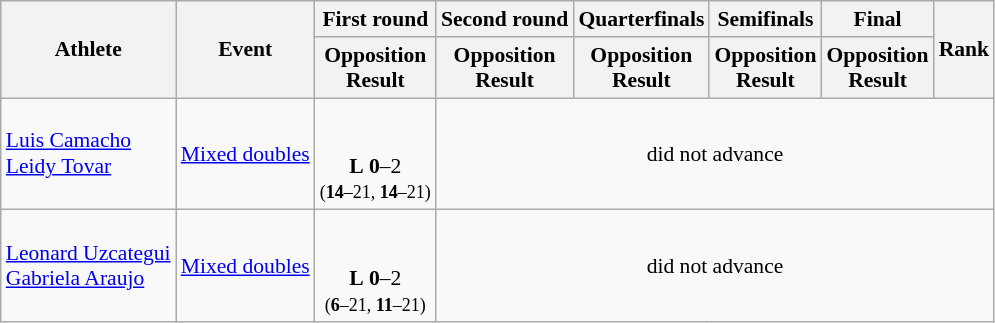<table class="wikitable" style="font-size:90%">
<tr>
<th rowspan="2">Athlete</th>
<th rowspan="2">Event</th>
<th>First round</th>
<th>Second round</th>
<th>Quarterfinals</th>
<th>Semifinals</th>
<th>Final</th>
<th rowspan="2">Rank</th>
</tr>
<tr>
<th>Opposition<br>Result</th>
<th>Opposition<br>Result</th>
<th>Opposition<br>Result</th>
<th>Opposition<br>Result</th>
<th>Opposition<br>Result</th>
</tr>
<tr>
<td><a href='#'>Luis Camacho</a><br><a href='#'>Leidy Tovar</a></td>
<td><a href='#'>Mixed doubles</a></td>
<td align=center><br><br> <strong>L</strong> <strong>0</strong>–2<br><small>(<strong>14</strong>–21, <strong>14</strong>–21)</small></td>
<td style="text-align:center;" colspan="7">did not advance</td>
</tr>
<tr>
<td><a href='#'>Leonard Uzcategui</a><br><a href='#'>Gabriela Araujo</a></td>
<td><a href='#'>Mixed doubles</a></td>
<td align=center><br><br> <strong>L</strong> <strong>0</strong>–2<br><small>(<strong>6</strong>–21, <strong>11</strong>–21)</small></td>
<td style="text-align:center;" colspan="7">did not advance</td>
</tr>
</table>
